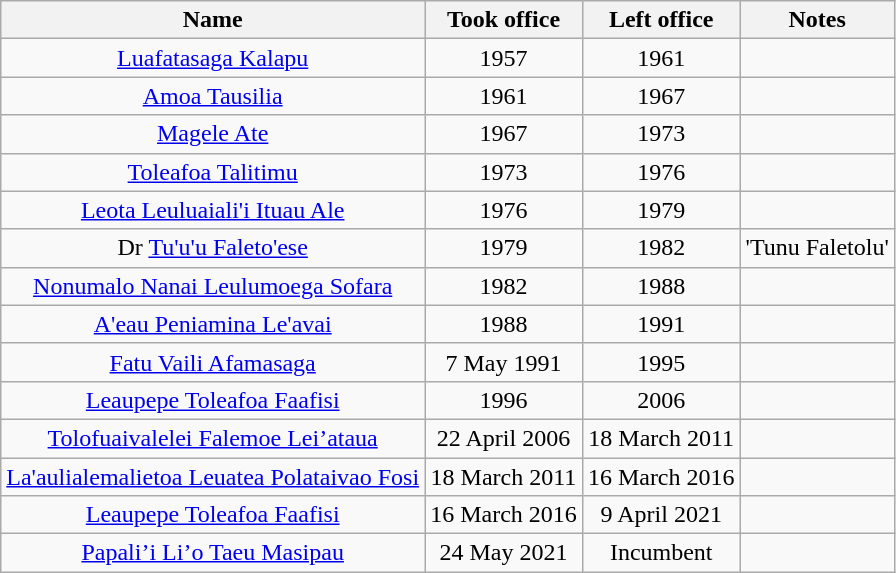<table class=wikitable style=text-align:center>
<tr>
<th>Name</th>
<th>Took office</th>
<th>Left office</th>
<th>Notes</th>
</tr>
<tr>
<td><a href='#'>Luafatasaga Kalapu</a></td>
<td>1957</td>
<td>1961</td>
<td></td>
</tr>
<tr>
<td><a href='#'>Amoa Tausilia</a></td>
<td>1961</td>
<td>1967</td>
<td></td>
</tr>
<tr>
<td><a href='#'>Magele Ate</a></td>
<td>1967</td>
<td>1973</td>
<td></td>
</tr>
<tr>
<td><a href='#'>Toleafoa Talitimu</a></td>
<td>1973</td>
<td>1976</td>
<td></td>
</tr>
<tr>
<td><a href='#'>Leota Leuluaiali'i Ituau Ale</a></td>
<td>1976</td>
<td>1979</td>
<td></td>
</tr>
<tr>
<td>Dr <a href='#'>Tu'u'u Faleto'ese</a></td>
<td>1979</td>
<td>1982</td>
<td>'Tunu Faletolu'</td>
</tr>
<tr>
<td><a href='#'>Nonumalo Nanai Leulumoega Sofara</a></td>
<td>1982</td>
<td>1988</td>
<td></td>
</tr>
<tr>
<td><a href='#'>A'eau Peniamina Le'avai</a></td>
<td>1988</td>
<td>1991</td>
<td></td>
</tr>
<tr>
<td><a href='#'>Fatu Vaili Afamasaga</a></td>
<td>7 May 1991</td>
<td>1995</td>
<td></td>
</tr>
<tr>
<td><a href='#'>Leaupepe Toleafoa Faafisi</a></td>
<td>1996</td>
<td>2006</td>
<td></td>
</tr>
<tr>
<td><a href='#'>Tolofuaivalelei Falemoe Lei’ataua</a></td>
<td>22 April 2006</td>
<td>18 March 2011</td>
<td></td>
</tr>
<tr>
<td><a href='#'>La'aulialemalietoa Leuatea Polataivao Fosi</a></td>
<td>18 March 2011</td>
<td>16 March 2016</td>
<td></td>
</tr>
<tr>
<td><a href='#'>Leaupepe Toleafoa Faafisi</a></td>
<td>16 March 2016</td>
<td>9 April 2021</td>
<td></td>
</tr>
<tr>
<td><a href='#'>Papali’i Li’o Taeu Masipau</a></td>
<td>24 May 2021</td>
<td>Incumbent</td>
<td></td>
</tr>
</table>
